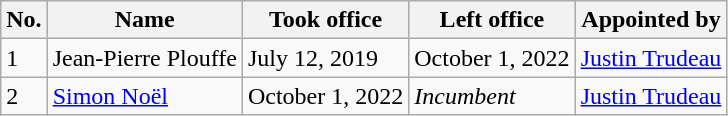<table class="wikitable">
<tr>
<th>No.</th>
<th>Name</th>
<th>Took office</th>
<th>Left office</th>
<th>Appointed by</th>
</tr>
<tr>
<td>1</td>
<td>Jean-Pierre Plouffe</td>
<td>July 12, 2019</td>
<td>October 1, 2022</td>
<td><a href='#'>Justin Trudeau</a></td>
</tr>
<tr>
<td>2</td>
<td><a href='#'>Simon Noël</a></td>
<td>October 1, 2022</td>
<td><em>Incumbent</em></td>
<td><a href='#'>Justin Trudeau</a></td>
</tr>
</table>
